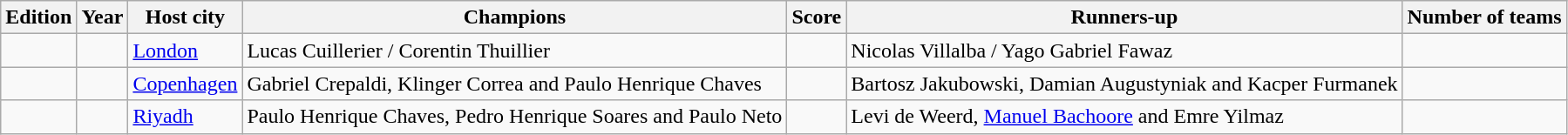<table class ="wikitable sortable">
<tr>
<th>Edition</th>
<th>Year</th>
<th>Host city</th>
<th>Champions</th>
<th>Score</th>
<th>Runners-up</th>
<th>Number of teams</th>
</tr>
<tr>
<td></td>
<td></td>
<td> <a href='#'>London</a></td>
<td> Lucas Cuillerier / Corentin Thuillier</td>
<td></td>
<td> Nicolas Villalba / Yago Gabriel Fawaz</td>
<td></td>
</tr>
<tr>
<td></td>
<td></td>
<td> <a href='#'>Copenhagen</a></td>
<td> Gabriel Crepaldi, Klinger Correa and Paulo Henrique Chaves</td>
<td></td>
<td> Bartosz Jakubowski, Damian Augustyniak and Kacper Furmanek</td>
<td></td>
</tr>
<tr>
<td></td>
<td></td>
<td> <a href='#'>Riyadh</a></td>
<td> Paulo Henrique Chaves, Pedro Henrique Soares and Paulo Neto</td>
<td></td>
<td> Levi de Weerd, <a href='#'>Manuel Bachoore</a> and Emre Yilmaz</td>
<td></td>
</tr>
</table>
